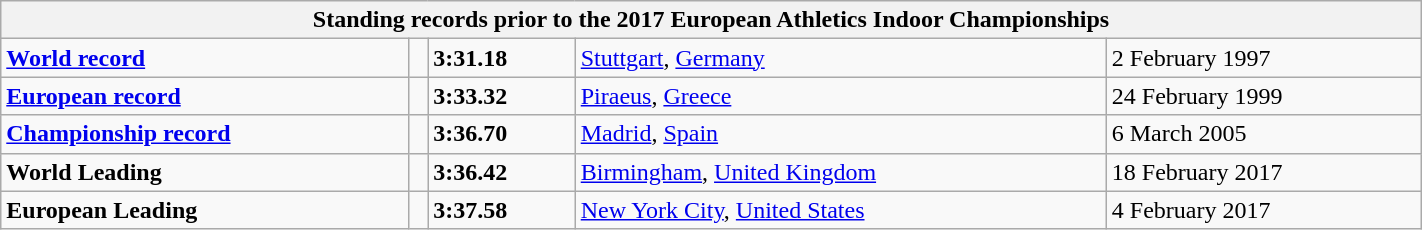<table class="wikitable" width=75%>
<tr>
<th colspan="5">Standing records prior to the 2017 European Athletics Indoor Championships</th>
</tr>
<tr>
<td><strong><a href='#'>World record</a></strong></td>
<td></td>
<td><strong>3:31.18</strong></td>
<td><a href='#'>Stuttgart</a>, <a href='#'>Germany</a></td>
<td>2 February 1997</td>
</tr>
<tr>
<td><strong><a href='#'>European record</a></strong></td>
<td></td>
<td><strong>3:33.32</strong></td>
<td><a href='#'>Piraeus</a>, <a href='#'>Greece</a></td>
<td>24 February 1999</td>
</tr>
<tr>
<td><strong><a href='#'>Championship record</a></strong></td>
<td></td>
<td><strong>3:36.70</strong></td>
<td><a href='#'>Madrid</a>, <a href='#'>Spain</a></td>
<td>6 March 2005</td>
</tr>
<tr>
<td><strong>World Leading</strong></td>
<td></td>
<td><strong>3:36.42</strong></td>
<td><a href='#'>Birmingham</a>, <a href='#'>United Kingdom</a></td>
<td>18 February 2017</td>
</tr>
<tr>
<td><strong>European Leading</strong></td>
<td></td>
<td><strong>3:37.58</strong></td>
<td><a href='#'>New York City</a>, <a href='#'>United States</a></td>
<td>4 February 2017</td>
</tr>
</table>
